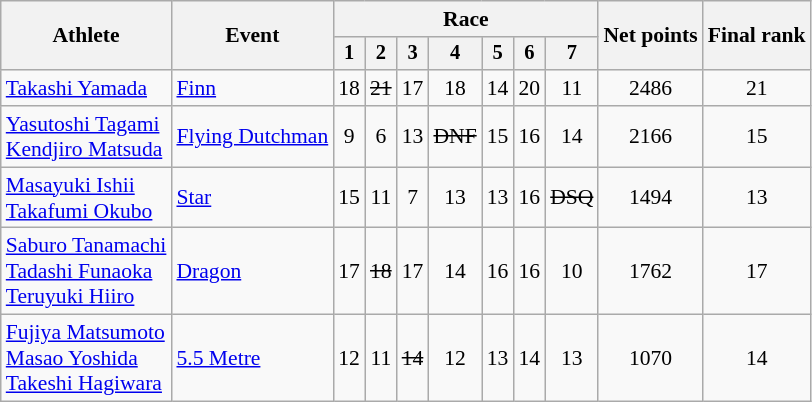<table class="wikitable" style="font-size:90%">
<tr>
<th rowspan="2">Athlete</th>
<th rowspan="2">Event</th>
<th colspan=7>Race</th>
<th rowspan=2>Net points</th>
<th rowspan=2>Final rank</th>
</tr>
<tr style="font-size:95%">
<th>1</th>
<th>2</th>
<th>3</th>
<th>4</th>
<th>5</th>
<th>6</th>
<th>7</th>
</tr>
<tr align=center>
<td align=left><a href='#'>Takashi Yamada</a></td>
<td align=left><a href='#'>Finn</a></td>
<td>18</td>
<td><s>21</s></td>
<td>17</td>
<td>18</td>
<td>14</td>
<td>20</td>
<td>11</td>
<td>2486</td>
<td>21</td>
</tr>
<tr align=center>
<td align=left><a href='#'>Yasutoshi Tagami</a><br><a href='#'>Kendjiro Matsuda</a></td>
<td align=left><a href='#'>Flying Dutchman</a></td>
<td>9</td>
<td>6</td>
<td>13</td>
<td><s>DNF</s></td>
<td>15</td>
<td>16</td>
<td>14</td>
<td>2166</td>
<td>15</td>
</tr>
<tr align=center>
<td align=left><a href='#'>Masayuki Ishii</a><br><a href='#'>Takafumi Okubo</a></td>
<td align=left><a href='#'>Star</a></td>
<td>15</td>
<td>11</td>
<td>7</td>
<td>13</td>
<td>13</td>
<td>16</td>
<td><s>DSQ</s></td>
<td>1494</td>
<td>13</td>
</tr>
<tr align=center>
<td align=left><a href='#'>Saburo Tanamachi</a><br><a href='#'>Tadashi Funaoka</a><br><a href='#'>Teruyuki Hiiro</a></td>
<td align=left><a href='#'>Dragon</a></td>
<td>17</td>
<td><s>18</s></td>
<td>17</td>
<td>14</td>
<td>16</td>
<td>16</td>
<td>10</td>
<td>1762</td>
<td>17</td>
</tr>
<tr align=center>
<td align=left><a href='#'>Fujiya Matsumoto</a><br><a href='#'>Masao Yoshida</a><br><a href='#'>Takeshi Hagiwara</a></td>
<td align=left><a href='#'>5.5 Metre</a></td>
<td>12</td>
<td>11</td>
<td><s>14</s></td>
<td>12</td>
<td>13</td>
<td>14</td>
<td>13</td>
<td>1070</td>
<td>14</td>
</tr>
</table>
